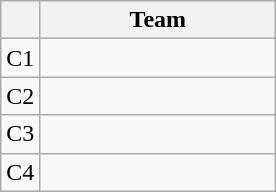<table class="wikitable" style="display:inline-table;">
<tr>
<th></th>
<th width=150>Team</th>
</tr>
<tr>
<td align=center>C1</td>
<td></td>
</tr>
<tr>
<td align=center>C2</td>
<td></td>
</tr>
<tr>
<td align=center>C3</td>
<td></td>
</tr>
<tr>
<td align=center>C4</td>
<td></td>
</tr>
</table>
